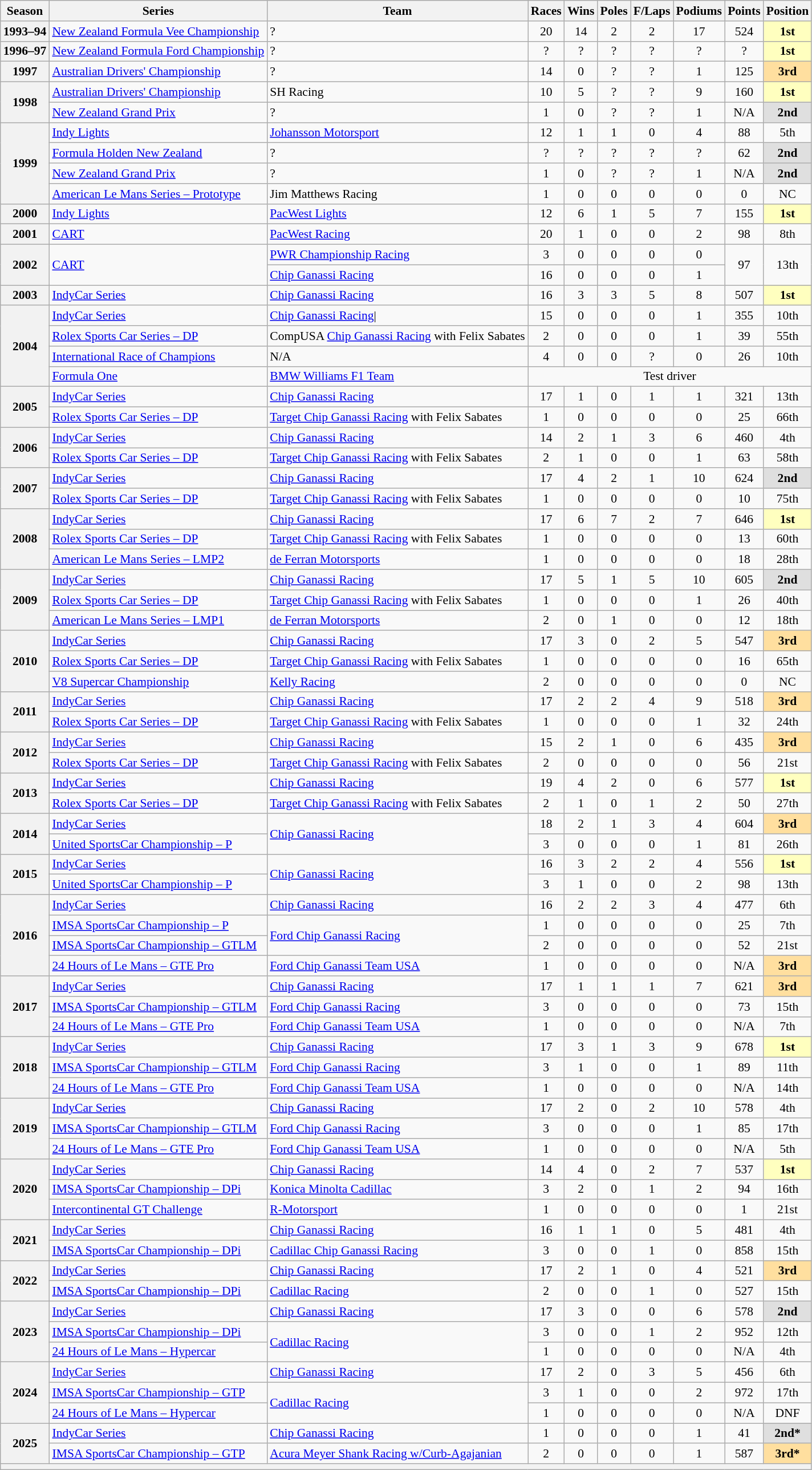<table class="wikitable" style="font-size: 90%; text-align:center">
<tr>
<th scope="col">Season</th>
<th scope="col">Series</th>
<th scope="col">Team</th>
<th scope="col">Races</th>
<th scope="col">Wins</th>
<th scope="col">Poles</th>
<th scope="col">F/Laps</th>
<th scope="col">Podiums</th>
<th scope="col">Points</th>
<th scope="col">Position</th>
</tr>
<tr>
<th scope="row">1993–94</th>
<td align=left><a href='#'>New Zealand Formula Vee Championship</a></td>
<td align=left>?</td>
<td>20</td>
<td>14</td>
<td>2</td>
<td>2</td>
<td>17</td>
<td>524</td>
<td style="background:#FFFFBF;"><strong>1st</strong></td>
</tr>
<tr>
<th scope="row">1996–97</th>
<td align=left><a href='#'>New Zealand Formula Ford Championship</a></td>
<td align=left>?</td>
<td>?</td>
<td>?</td>
<td>?</td>
<td>?</td>
<td>?</td>
<td>?</td>
<td style="background:#FFFFBF;"><strong>1st</strong></td>
</tr>
<tr>
<th scope="row">1997</th>
<td align=left><a href='#'>Australian Drivers' Championship</a></td>
<td align=left>?</td>
<td>14</td>
<td>0</td>
<td>?</td>
<td>?</td>
<td>1</td>
<td>125</td>
<td style="background:#FFDF9F;"><strong>3rd</strong></td>
</tr>
<tr>
<th scope="row" rowspan=2>1998</th>
<td align=left><a href='#'>Australian Drivers' Championship</a></td>
<td align=left>SH Racing</td>
<td>10</td>
<td>5</td>
<td>?</td>
<td>?</td>
<td>9</td>
<td>160</td>
<td style="background:#FFFFBF;"><strong>1st</strong></td>
</tr>
<tr>
<td align=left><a href='#'>New Zealand Grand Prix</a></td>
<td align=left>?</td>
<td>1</td>
<td>0</td>
<td>?</td>
<td>?</td>
<td>1</td>
<td>N/A</td>
<td style="background:#DFDFDF;"><strong>2nd</strong></td>
</tr>
<tr>
<th scope="row" rowspan=4>1999</th>
<td align=left><a href='#'>Indy Lights</a></td>
<td align=left><a href='#'>Johansson Motorsport</a></td>
<td>12</td>
<td>1</td>
<td>1</td>
<td>0</td>
<td>4</td>
<td>88</td>
<td>5th</td>
</tr>
<tr>
<td align=left><a href='#'>Formula Holden New Zealand</a></td>
<td align=left>?</td>
<td>?</td>
<td>?</td>
<td>?</td>
<td>?</td>
<td>?</td>
<td>62</td>
<td style="background:#DFDFDF;"><strong>2nd</strong></td>
</tr>
<tr>
<td align=left><a href='#'>New Zealand Grand Prix</a></td>
<td align=left>?</td>
<td>1</td>
<td>0</td>
<td>?</td>
<td>?</td>
<td>1</td>
<td>N/A</td>
<td style="background:#DFDFDF;"><strong>2nd</strong></td>
</tr>
<tr>
<td align=left><a href='#'>American Le Mans Series – Prototype</a></td>
<td align=left>Jim Matthews Racing</td>
<td>1</td>
<td>0</td>
<td>0</td>
<td>0</td>
<td>0</td>
<td>0</td>
<td>NC</td>
</tr>
<tr>
<th scope="row">2000</th>
<td align=left><a href='#'>Indy Lights</a></td>
<td align=left><a href='#'>PacWest Lights</a></td>
<td>12</td>
<td>6</td>
<td>1</td>
<td>5</td>
<td>7</td>
<td>155</td>
<td style="background:#FFFFBF;"><strong>1st</strong></td>
</tr>
<tr>
<th scope="row">2001</th>
<td align=left><a href='#'>CART</a></td>
<td align=left><a href='#'>PacWest Racing</a></td>
<td>20</td>
<td>1</td>
<td>0</td>
<td>0</td>
<td>2</td>
<td>98</td>
<td>8th</td>
</tr>
<tr>
<th scope="row" rowspan=2>2002</th>
<td rowspan=2 align=left><a href='#'>CART</a></td>
<td align=left><a href='#'>PWR Championship Racing</a></td>
<td>3</td>
<td>0</td>
<td>0</td>
<td>0</td>
<td>0</td>
<td rowspan=2>97</td>
<td rowspan=2>13th</td>
</tr>
<tr>
<td align=left><a href='#'>Chip Ganassi Racing</a></td>
<td>16</td>
<td>0</td>
<td>0</td>
<td>0</td>
<td>1</td>
</tr>
<tr>
<th scope="row">2003</th>
<td align=left><a href='#'>IndyCar Series</a></td>
<td align=left><a href='#'>Chip Ganassi Racing</a></td>
<td>16</td>
<td>3</td>
<td>3</td>
<td>5</td>
<td>8</td>
<td>507</td>
<td style="background:#FFFFBF;"><strong>1st</strong></td>
</tr>
<tr>
<th scope="row" rowspan=4>2004</th>
<td align=left><a href='#'>IndyCar Series</a></td>
<td align=left><a href='#'>Chip Ganassi Racing</a>|</td>
<td>15</td>
<td>0</td>
<td>0</td>
<td>0</td>
<td>1</td>
<td>355</td>
<td>10th</td>
</tr>
<tr>
<td align=left><a href='#'>Rolex Sports Car Series – DP</a></td>
<td align=left>CompUSA <a href='#'>Chip Ganassi Racing</a> with Felix Sabates</td>
<td>2</td>
<td>0</td>
<td>0</td>
<td>0</td>
<td>1</td>
<td>39</td>
<td>55th</td>
</tr>
<tr>
<td align=left><a href='#'>International Race of Champions</a></td>
<td align=left>N/A</td>
<td>4</td>
<td>0</td>
<td>0</td>
<td>?</td>
<td>0</td>
<td>26</td>
<td>10th</td>
</tr>
<tr>
<td align=left><a href='#'>Formula One</a></td>
<td align=left><a href='#'>BMW Williams F1 Team</a></td>
<td colspan="7">Test driver</td>
</tr>
<tr>
<th scope="row" rowspan=2>2005</th>
<td align=left><a href='#'>IndyCar Series</a></td>
<td align=left><a href='#'>Chip Ganassi Racing</a></td>
<td>17</td>
<td>1</td>
<td>0</td>
<td>1</td>
<td>1</td>
<td>321</td>
<td>13th</td>
</tr>
<tr>
<td align=left><a href='#'>Rolex Sports Car Series – DP</a></td>
<td align=left><a href='#'>Target Chip Ganassi Racing</a> with Felix Sabates</td>
<td>1</td>
<td>0</td>
<td>0</td>
<td>0</td>
<td>0</td>
<td>25</td>
<td>66th</td>
</tr>
<tr>
<th scope="row" rowspan=2>2006</th>
<td align=left><a href='#'>IndyCar Series</a></td>
<td align=left><a href='#'>Chip Ganassi Racing</a></td>
<td>14</td>
<td>2</td>
<td>1</td>
<td>3</td>
<td>6</td>
<td>460</td>
<td>4th</td>
</tr>
<tr>
<td align=left><a href='#'>Rolex Sports Car Series – DP</a></td>
<td align=left><a href='#'>Target Chip Ganassi Racing</a> with Felix Sabates</td>
<td>2</td>
<td>1</td>
<td>0</td>
<td>0</td>
<td>1</td>
<td>63</td>
<td>58th</td>
</tr>
<tr>
<th scope="row" rowspan=2>2007</th>
<td align=left><a href='#'>IndyCar Series</a></td>
<td align=left><a href='#'>Chip Ganassi Racing</a></td>
<td>17</td>
<td>4</td>
<td>2</td>
<td>1</td>
<td>10</td>
<td>624</td>
<td style="background:#DFDFDF;"><strong>2nd</strong></td>
</tr>
<tr>
<td align=left><a href='#'>Rolex Sports Car Series – DP</a></td>
<td align=left><a href='#'>Target Chip Ganassi Racing</a> with Felix Sabates</td>
<td>1</td>
<td>0</td>
<td>0</td>
<td>0</td>
<td>0</td>
<td>10</td>
<td>75th</td>
</tr>
<tr>
<th scope="row" rowspan=3>2008</th>
<td align=left><a href='#'>IndyCar Series</a></td>
<td align=left><a href='#'>Chip Ganassi Racing</a></td>
<td>17</td>
<td>6</td>
<td>7</td>
<td>2</td>
<td>7</td>
<td>646</td>
<td style="background:#FFFFBF;"><strong>1st</strong></td>
</tr>
<tr>
<td align=left><a href='#'>Rolex Sports Car Series – DP</a></td>
<td align=left><a href='#'>Target Chip Ganassi Racing</a> with Felix Sabates</td>
<td>1</td>
<td>0</td>
<td>0</td>
<td>0</td>
<td>0</td>
<td>13</td>
<td>60th</td>
</tr>
<tr>
<td align=left><a href='#'>American Le Mans Series – LMP2</a></td>
<td align=left><a href='#'>de Ferran Motorsports</a></td>
<td>1</td>
<td>0</td>
<td>0</td>
<td>0</td>
<td>0</td>
<td>18</td>
<td>28th</td>
</tr>
<tr>
<th scope="row" rowspan=3>2009</th>
<td align=left><a href='#'>IndyCar Series</a></td>
<td align=left><a href='#'>Chip Ganassi Racing</a></td>
<td>17</td>
<td>5</td>
<td>1</td>
<td>5</td>
<td>10</td>
<td>605</td>
<td style="background:#DFDFDF;"><strong>2nd</strong></td>
</tr>
<tr>
<td align=left><a href='#'>Rolex Sports Car Series – DP</a></td>
<td align=left><a href='#'>Target Chip Ganassi Racing</a> with Felix Sabates</td>
<td>1</td>
<td>0</td>
<td>0</td>
<td>0</td>
<td>1</td>
<td>26</td>
<td>40th</td>
</tr>
<tr>
<td align=left><a href='#'>American Le Mans Series – LMP1</a></td>
<td align=left><a href='#'>de Ferran Motorsports</a></td>
<td>2</td>
<td>0</td>
<td>1</td>
<td>0</td>
<td>0</td>
<td>12</td>
<td>18th</td>
</tr>
<tr>
<th scope="row" rowspan=3>2010</th>
<td align=left><a href='#'>IndyCar Series</a></td>
<td align=left><a href='#'>Chip Ganassi Racing</a></td>
<td>17</td>
<td>3</td>
<td>0</td>
<td>2</td>
<td>5</td>
<td>547</td>
<td style="background:#FFDF9F;"><strong>3rd</strong></td>
</tr>
<tr>
<td align=left><a href='#'>Rolex Sports Car Series – DP</a></td>
<td align=left><a href='#'>Target Chip Ganassi Racing</a> with Felix Sabates</td>
<td>1</td>
<td>0</td>
<td>0</td>
<td>0</td>
<td>0</td>
<td>16</td>
<td>65th</td>
</tr>
<tr>
<td align=left><a href='#'>V8 Supercar Championship</a></td>
<td align=left><a href='#'>Kelly Racing</a></td>
<td>2</td>
<td>0</td>
<td>0</td>
<td>0</td>
<td>0</td>
<td>0</td>
<td>NC</td>
</tr>
<tr>
<th scope="row" rowspan=2>2011</th>
<td align=left><a href='#'>IndyCar Series</a></td>
<td align=left><a href='#'>Chip Ganassi Racing</a></td>
<td>17</td>
<td>2</td>
<td>2</td>
<td>4</td>
<td>9</td>
<td>518</td>
<td style="background:#FFDF9F;"><strong>3rd</strong></td>
</tr>
<tr>
<td align=left><a href='#'>Rolex Sports Car Series – DP</a></td>
<td align=left><a href='#'>Target Chip Ganassi Racing</a> with Felix Sabates</td>
<td>1</td>
<td>0</td>
<td>0</td>
<td>0</td>
<td>1</td>
<td>32</td>
<td>24th</td>
</tr>
<tr>
<th scope="row" rowspan=2>2012</th>
<td align=left><a href='#'>IndyCar Series</a></td>
<td align=left><a href='#'>Chip Ganassi Racing</a></td>
<td>15</td>
<td>2</td>
<td>1</td>
<td>0</td>
<td>6</td>
<td>435</td>
<td style="background:#FFDF9F;"><strong>3rd</strong></td>
</tr>
<tr>
<td align=left><a href='#'>Rolex Sports Car Series – DP</a></td>
<td align=left><a href='#'>Target Chip Ganassi Racing</a> with Felix Sabates</td>
<td>2</td>
<td>0</td>
<td>0</td>
<td>0</td>
<td>0</td>
<td>56</td>
<td>21st</td>
</tr>
<tr>
<th scope="row" rowspan=2>2013</th>
<td align=left><a href='#'>IndyCar Series</a></td>
<td align=left><a href='#'>Chip Ganassi Racing</a></td>
<td>19</td>
<td>4</td>
<td>2</td>
<td>0</td>
<td>6</td>
<td>577</td>
<td style="background:#FFFFBF;"><strong>1st</strong></td>
</tr>
<tr>
<td align=left><a href='#'>Rolex Sports Car Series – DP</a></td>
<td align=left><a href='#'>Target Chip Ganassi Racing</a> with Felix Sabates</td>
<td>2</td>
<td>1</td>
<td>0</td>
<td>1</td>
<td>2</td>
<td>50</td>
<td>27th</td>
</tr>
<tr>
<th scope="row" rowspan=2>2014</th>
<td align=left><a href='#'>IndyCar Series</a></td>
<td rowspan="2" align="left"><a href='#'>Chip Ganassi Racing</a></td>
<td>18</td>
<td>2</td>
<td>1</td>
<td>3</td>
<td>4</td>
<td>604</td>
<td style="background:#FFDF9F;"><strong>3rd</strong></td>
</tr>
<tr>
<td align=left><a href='#'>United SportsCar Championship – P</a></td>
<td>3</td>
<td>0</td>
<td>0</td>
<td>0</td>
<td>1</td>
<td>81</td>
<td>26th</td>
</tr>
<tr>
<th scope="row" rowspan=2>2015</th>
<td align=left><a href='#'>IndyCar Series</a></td>
<td rowspan="2" align="left"><a href='#'>Chip Ganassi Racing</a></td>
<td>16</td>
<td>3</td>
<td>2</td>
<td>2</td>
<td>4</td>
<td>556</td>
<td style="background:#FFFFBF;"><strong>1st</strong></td>
</tr>
<tr>
<td align=left><a href='#'>United SportsCar Championship – P</a></td>
<td>3</td>
<td>1</td>
<td>0</td>
<td>0</td>
<td>2</td>
<td>98</td>
<td>13th</td>
</tr>
<tr>
<th scope="row" rowspan=4>2016</th>
<td align=left><a href='#'>IndyCar Series</a></td>
<td align=left><a href='#'>Chip Ganassi Racing</a></td>
<td>16</td>
<td>2</td>
<td>2</td>
<td>3</td>
<td>4</td>
<td>477</td>
<td>6th</td>
</tr>
<tr>
<td align=left><a href='#'>IMSA SportsCar Championship – P</a></td>
<td rowspan=2 align=left><a href='#'>Ford Chip Ganassi Racing</a></td>
<td>1</td>
<td>0</td>
<td>0</td>
<td>0</td>
<td>0</td>
<td>25</td>
<td>7th</td>
</tr>
<tr>
<td align=left><a href='#'>IMSA SportsCar Championship – GTLM</a></td>
<td>2</td>
<td>0</td>
<td>0</td>
<td>0</td>
<td>0</td>
<td>52</td>
<td>21st</td>
</tr>
<tr>
<td align=left><a href='#'>24 Hours of Le Mans – GTE Pro</a></td>
<td align=left><a href='#'>Ford Chip Ganassi Team USA</a></td>
<td>1</td>
<td>0</td>
<td>0</td>
<td>0</td>
<td>0</td>
<td>N/A</td>
<td style="background:#FFDF9F;"><strong>3rd</strong></td>
</tr>
<tr>
<th scope="row" rowspan=3>2017</th>
<td align=left><a href='#'>IndyCar Series</a></td>
<td align=left><a href='#'>Chip Ganassi Racing</a></td>
<td>17</td>
<td>1</td>
<td>1</td>
<td>1</td>
<td>7</td>
<td>621</td>
<td style="background:#FFDF9F;"><strong>3rd</strong></td>
</tr>
<tr>
<td align=left><a href='#'>IMSA SportsCar Championship – GTLM</a></td>
<td align=left><a href='#'>Ford Chip Ganassi Racing</a></td>
<td>3</td>
<td>0</td>
<td>0</td>
<td>0</td>
<td>0</td>
<td>73</td>
<td>15th</td>
</tr>
<tr>
<td align=left><a href='#'>24 Hours of Le Mans – GTE Pro</a></td>
<td align=left><a href='#'>Ford Chip Ganassi Team USA</a></td>
<td>1</td>
<td>0</td>
<td>0</td>
<td>0</td>
<td>0</td>
<td>N/A</td>
<td>7th</td>
</tr>
<tr>
<th scope="row" rowspan=3>2018</th>
<td align=left><a href='#'>IndyCar Series</a></td>
<td align=left><a href='#'>Chip Ganassi Racing</a></td>
<td>17</td>
<td>3</td>
<td>1</td>
<td>3</td>
<td>9</td>
<td>678</td>
<td style="background:#FFFFBF;"><strong>1st</strong></td>
</tr>
<tr>
<td align=left><a href='#'>IMSA SportsCar Championship – GTLM</a></td>
<td align=left><a href='#'>Ford Chip Ganassi Racing</a></td>
<td>3</td>
<td>1</td>
<td>0</td>
<td>0</td>
<td>1</td>
<td>89</td>
<td>11th</td>
</tr>
<tr>
<td align=left><a href='#'>24 Hours of Le Mans – GTE Pro</a></td>
<td align=left><a href='#'>Ford Chip Ganassi Team USA</a></td>
<td>1</td>
<td>0</td>
<td>0</td>
<td>0</td>
<td>0</td>
<td>N/A</td>
<td>14th</td>
</tr>
<tr>
<th scope="row" rowspan=3>2019</th>
<td align=left><a href='#'>IndyCar Series</a></td>
<td align=left><a href='#'>Chip Ganassi Racing</a></td>
<td>17</td>
<td>2</td>
<td>0</td>
<td>2</td>
<td>10</td>
<td>578</td>
<td>4th</td>
</tr>
<tr>
<td align=left><a href='#'>IMSA SportsCar Championship – GTLM</a></td>
<td align=left><a href='#'>Ford Chip Ganassi Racing</a></td>
<td>3</td>
<td>0</td>
<td>0</td>
<td>0</td>
<td>1</td>
<td>85</td>
<td>17th</td>
</tr>
<tr>
<td align=left><a href='#'>24 Hours of Le Mans – GTE Pro</a></td>
<td align=left><a href='#'>Ford Chip Ganassi Team USA</a></td>
<td>1</td>
<td>0</td>
<td>0</td>
<td>0</td>
<td>0</td>
<td>N/A</td>
<td>5th</td>
</tr>
<tr>
<th scope="row" rowspan=3>2020</th>
<td align=left><a href='#'>IndyCar Series</a></td>
<td align=left><a href='#'>Chip Ganassi Racing</a></td>
<td>14</td>
<td>4</td>
<td>0</td>
<td>2</td>
<td>7</td>
<td>537</td>
<td style="background:#FFFFBF;"><strong>1st</strong></td>
</tr>
<tr>
<td align=left><a href='#'>IMSA SportsCar Championship – DPi</a></td>
<td align=left><a href='#'>Konica Minolta Cadillac</a></td>
<td>3</td>
<td>2</td>
<td>0</td>
<td>1</td>
<td>2</td>
<td>94</td>
<td>16th</td>
</tr>
<tr>
<td align=left><a href='#'>Intercontinental GT Challenge</a></td>
<td align=left><a href='#'>R-Motorsport</a></td>
<td>1</td>
<td>0</td>
<td>0</td>
<td>0</td>
<td>0</td>
<td>1</td>
<td>21st</td>
</tr>
<tr>
<th scope="row" rowspan=2>2021</th>
<td align=left><a href='#'>IndyCar Series</a></td>
<td align=left><a href='#'>Chip Ganassi Racing</a></td>
<td>16</td>
<td>1</td>
<td>1</td>
<td>0</td>
<td>5</td>
<td>481</td>
<td>4th</td>
</tr>
<tr>
<td align=left><a href='#'>IMSA SportsCar Championship – DPi</a></td>
<td align=left><a href='#'>Cadillac Chip Ganassi Racing</a></td>
<td>3</td>
<td>0</td>
<td>0</td>
<td>1</td>
<td>0</td>
<td>858</td>
<td>15th</td>
</tr>
<tr>
<th scope="row" rowspan=2>2022</th>
<td align=left><a href='#'>IndyCar Series</a></td>
<td align=left><a href='#'>Chip Ganassi Racing</a></td>
<td>17</td>
<td>2</td>
<td>1</td>
<td>0</td>
<td>4</td>
<td>521</td>
<td style="background:#FFDF9F;"><strong>3rd</strong></td>
</tr>
<tr>
<td align=left><a href='#'>IMSA SportsCar Championship – DPi</a></td>
<td align=left><a href='#'>Cadillac Racing</a></td>
<td>2</td>
<td>0</td>
<td>0</td>
<td>1</td>
<td>0</td>
<td>527</td>
<td>15th</td>
</tr>
<tr>
<th scope="row" rowspan="3">2023</th>
<td align=left><a href='#'>IndyCar Series</a></td>
<td align=left><a href='#'>Chip Ganassi Racing</a></td>
<td>17</td>
<td>3</td>
<td>0</td>
<td>0</td>
<td>6</td>
<td>578</td>
<td style="background:#DFDFDF"><strong>2nd</strong></td>
</tr>
<tr>
<td align=left><a href='#'>IMSA SportsCar Championship – DPi</a></td>
<td rowspan="2" align=left><a href='#'>Cadillac Racing</a></td>
<td>3</td>
<td>0</td>
<td>0</td>
<td>1</td>
<td>2</td>
<td>952</td>
<td>12th</td>
</tr>
<tr>
<td align=left><a href='#'>24 Hours of Le Mans – Hypercar</a></td>
<td>1</td>
<td>0</td>
<td>0</td>
<td>0</td>
<td>0</td>
<td>N/A</td>
<td>4th</td>
</tr>
<tr>
<th scope="row" rowspan="3">2024</th>
<td align=left><a href='#'>IndyCar Series</a></td>
<td align=left><a href='#'>Chip Ganassi Racing</a></td>
<td>17</td>
<td>2</td>
<td>0</td>
<td>3</td>
<td>5</td>
<td>456</td>
<td>6th</td>
</tr>
<tr>
<td align=left><a href='#'>IMSA SportsCar Championship – GTP</a></td>
<td rowspan="2" align="left"><a href='#'>Cadillac Racing</a></td>
<td>3</td>
<td>1</td>
<td>0</td>
<td>0</td>
<td>2</td>
<td>972</td>
<td>17th</td>
</tr>
<tr>
<td align=left><a href='#'>24 Hours of Le Mans – Hypercar</a></td>
<td>1</td>
<td>0</td>
<td>0</td>
<td>0</td>
<td>0</td>
<td>N/A</td>
<td>DNF</td>
</tr>
<tr>
<th rowspan="2">2025</th>
<td align=left><a href='#'>IndyCar Series</a></td>
<td align=left><a href='#'>Chip Ganassi Racing</a></td>
<td>1</td>
<td>0</td>
<td>0</td>
<td>0</td>
<td>1</td>
<td>41</td>
<td style="background:#DFDFDF;"><strong>2nd*</strong></td>
</tr>
<tr>
<td align="left"><a href='#'>IMSA SportsCar Championship – GTP</a></td>
<td align="left"><a href='#'>Acura Meyer Shank Racing w/Curb-Agajanian</a></td>
<td>2</td>
<td>0</td>
<td>0</td>
<td>0</td>
<td>1</td>
<td>587</td>
<td style="background:#FFDF9F;"><strong>3rd*</strong></td>
</tr>
<tr>
<th colspan="10"></th>
</tr>
</table>
